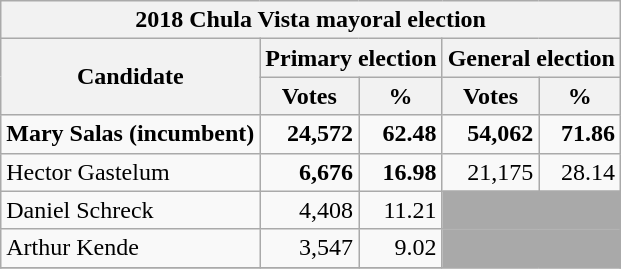<table class=wikitable>
<tr>
<th colspan=5>2018 Chula Vista mayoral election</th>
</tr>
<tr>
<th colspan=1 rowspan=2>Candidate</th>
<th colspan=2><strong>Primary election</strong></th>
<th colspan=2><strong>General election</strong></th>
</tr>
<tr>
<th>Votes</th>
<th>%</th>
<th>Votes</th>
<th>%</th>
</tr>
<tr>
<td><strong>Mary Salas (incumbent)</strong></td>
<td align="right"><strong>24,572</strong></td>
<td align="right"><strong>62.48</strong></td>
<td align="right"><strong>54,062</strong></td>
<td align="right"><strong>71.86</strong></td>
</tr>
<tr>
<td>Hector Gastelum</td>
<td align="right"><strong>6,676</strong></td>
<td align="right"><strong>16.98</strong></td>
<td align="right">21,175</td>
<td align="right">28.14</td>
</tr>
<tr>
<td>Daniel Schreck</td>
<td align="right">4,408</td>
<td align="right">11.21</td>
<td colspan=2 bgcolor=darkgray></td>
</tr>
<tr>
<td>Arthur Kende</td>
<td align="right">3,547</td>
<td align="right">9.02</td>
<td colspan=2 bgcolor=darkgray></td>
</tr>
<tr>
</tr>
</table>
